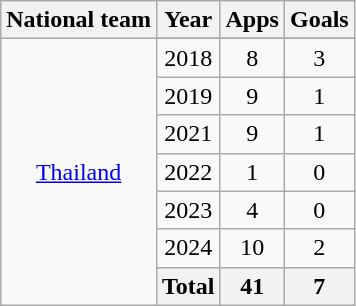<table class="wikitable" style="text-align:center">
<tr>
<th>National team</th>
<th>Year</th>
<th>Apps</th>
<th>Goals</th>
</tr>
<tr>
<td rowspan="8" valign="center"><a href='#'>Thailand</a></td>
</tr>
<tr>
<td>2018</td>
<td>8</td>
<td>3</td>
</tr>
<tr>
<td>2019</td>
<td>9</td>
<td>1</td>
</tr>
<tr>
<td>2021</td>
<td>9</td>
<td>1</td>
</tr>
<tr>
<td>2022</td>
<td>1</td>
<td>0</td>
</tr>
<tr>
<td>2023</td>
<td>4</td>
<td>0</td>
</tr>
<tr>
<td>2024</td>
<td>10</td>
<td>2</td>
</tr>
<tr>
<th>Total</th>
<th>41</th>
<th>7</th>
</tr>
</table>
